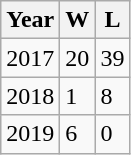<table class="wikitable">
<tr>
<th>Year</th>
<th>W</th>
<th>L</th>
</tr>
<tr>
<td>2017</td>
<td>20</td>
<td>39</td>
</tr>
<tr>
<td>2018</td>
<td>1</td>
<td>8</td>
</tr>
<tr>
<td>2019</td>
<td>6</td>
<td>0</td>
</tr>
</table>
